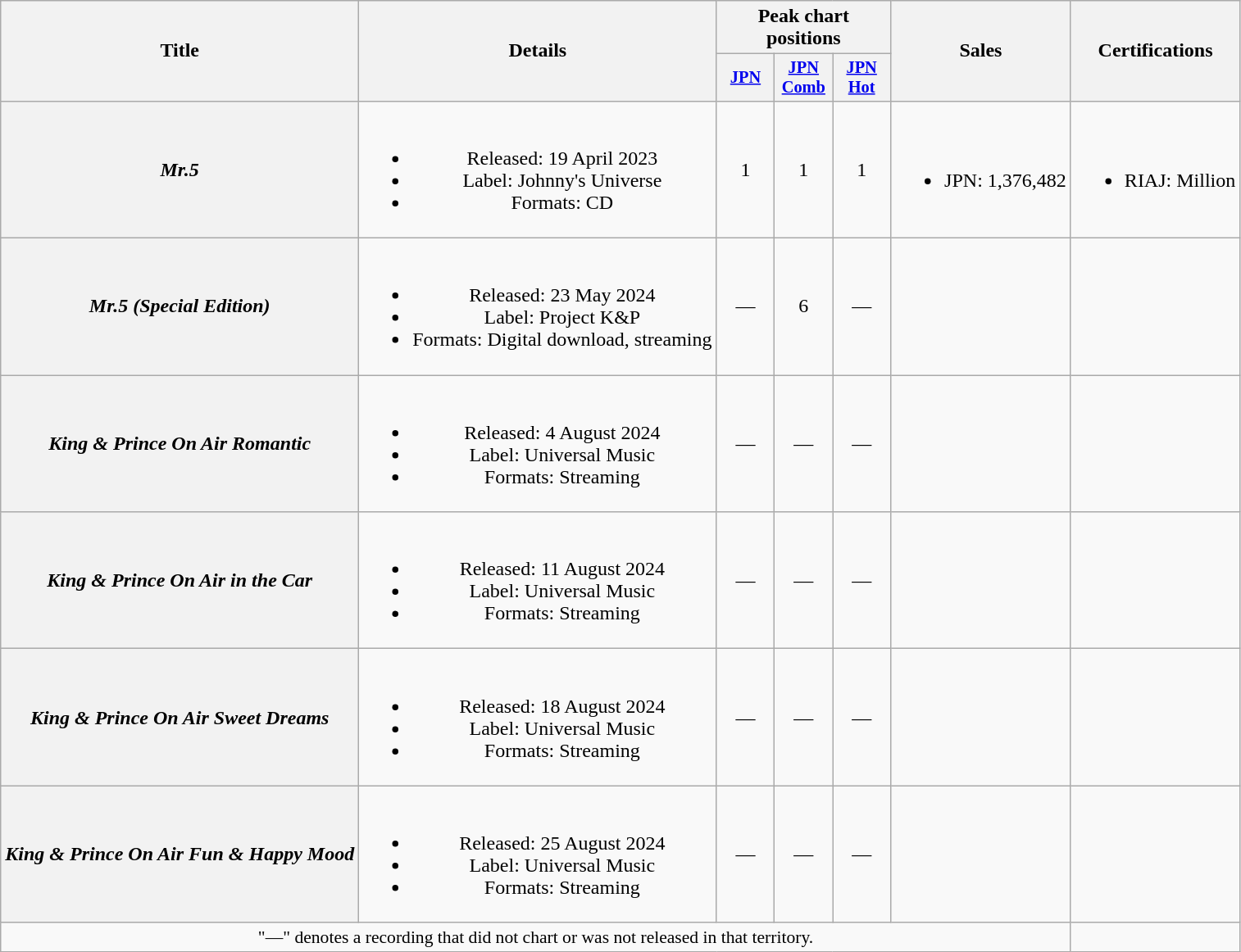<table class="wikitable plainrowheaders" style="text-align:center;">
<tr>
<th scope="col" rowspan="2">Title</th>
<th scope="col" rowspan="2">Details</th>
<th colspan="3">Peak chart positions</th>
<th scope="col" rowspan="2">Sales</th>
<th scope="col" rowspan="2">Certifications</th>
</tr>
<tr>
<th scope="col" style="width:3em;font-size:85%;"><a href='#'>JPN</a><br></th>
<th scope="col" style="width:3em;font-size:85%;"><a href='#'>JPN<br>Comb</a><br></th>
<th scope="col" style="width:3em;font-size:85%;"><a href='#'>JPN<br>Hot</a><br></th>
</tr>
<tr>
<th scope="row"><em>Mr.5</em></th>
<td><br><ul><li>Released: 19 April 2023</li><li>Label: Johnny's Universe</li><li>Formats: CD</li></ul></td>
<td>1</td>
<td>1</td>
<td>1</td>
<td><br><ul><li>JPN: 1,376,482</li></ul></td>
<td><br><ul><li>RIAJ: Million</li></ul></td>
</tr>
<tr>
<th scope="row"><em>Mr.5 (Special Edition)</em></th>
<td><br><ul><li>Released: 23 May 2024</li><li>Label: Project K&P</li><li>Formats: Digital download, streaming</li></ul></td>
<td>—</td>
<td>6</td>
<td>—</td>
<td></td>
<td></td>
</tr>
<tr>
<th scope="row"><em>King & Prince On Air Romantic</em></th>
<td><br><ul><li>Released: 4 August 2024</li><li>Label: Universal Music</li><li>Formats: Streaming</li></ul></td>
<td>—</td>
<td>—</td>
<td>—</td>
<td></td>
<td></td>
</tr>
<tr>
<th scope="row"><em>King & Prince On Air in the Car</em></th>
<td><br><ul><li>Released: 11 August 2024</li><li>Label: Universal Music</li><li>Formats: Streaming</li></ul></td>
<td>—</td>
<td>—</td>
<td>—</td>
<td></td>
<td></td>
</tr>
<tr>
<th scope="row"><em>King & Prince On Air Sweet Dreams</em></th>
<td><br><ul><li>Released: 18 August 2024</li><li>Label: Universal Music</li><li>Formats: Streaming</li></ul></td>
<td>—</td>
<td>—</td>
<td>—</td>
<td></td>
<td></td>
</tr>
<tr>
<th scope="row"><em>King & Prince On Air Fun & Happy Mood</em></th>
<td><br><ul><li>Released: 25 August 2024</li><li>Label: Universal Music</li><li>Formats: Streaming</li></ul></td>
<td>—</td>
<td>—</td>
<td>—</td>
<td></td>
<td></td>
</tr>
<tr>
<td colspan="6" style="font-size:90%">"—" denotes a recording that did not chart or was not released in that territory.</td>
</tr>
</table>
